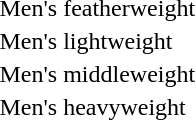<table>
<tr>
<td>Men's featherweight<br></td>
<td></td>
<td></td>
<td></td>
</tr>
<tr>
<td>Men's lightweight<br></td>
<td></td>
<td></td>
<td></td>
</tr>
<tr>
<td>Men's middleweight<br></td>
<td></td>
<td></td>
<td></td>
</tr>
<tr>
<td>Men's heavyweight<br></td>
<td></td>
<td></td>
<td></td>
</tr>
</table>
